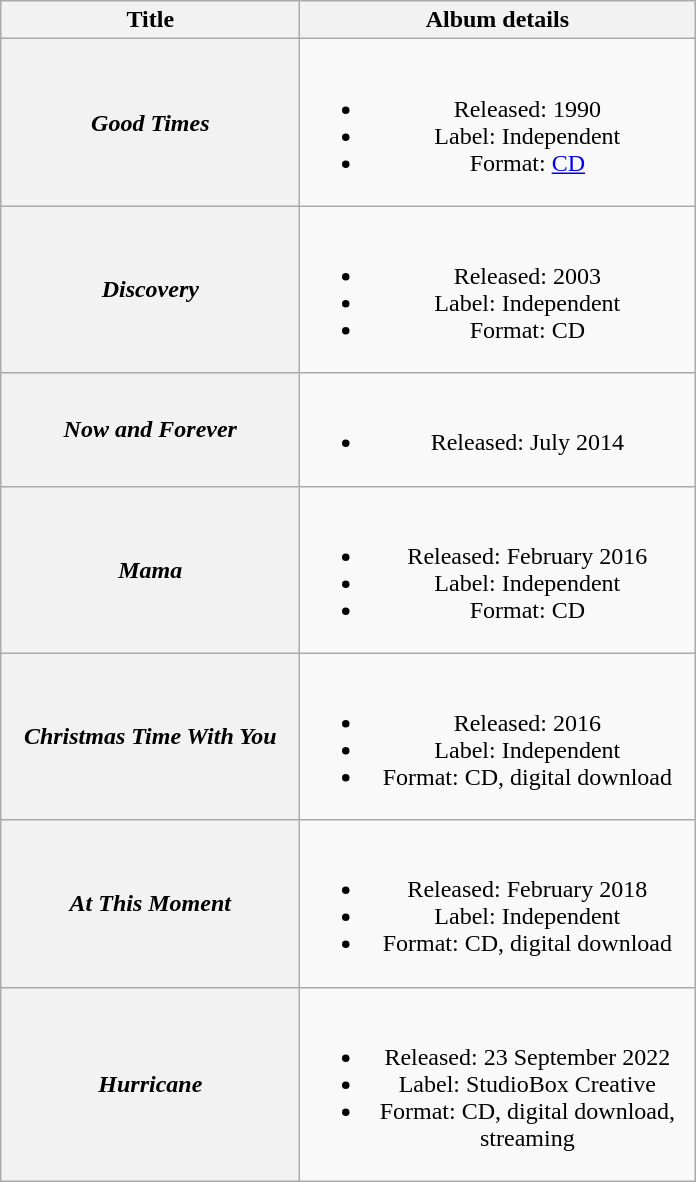<table class="wikitable plainrowheaders" style="text-align:center;" border="1">
<tr>
<th scope="col" rowspan="1" style="width:12em;">Title</th>
<th scope="col" rowspan="1" style="width:16em;">Album details</th>
</tr>
<tr>
<th scope="row"><em>Good Times</em></th>
<td><br><ul><li>Released: 1990</li><li>Label: Independent</li><li>Format: <a href='#'>CD</a></li></ul></td>
</tr>
<tr>
<th scope="row"><em>Discovery</em></th>
<td><br><ul><li>Released: 2003</li><li>Label: Independent</li><li>Format: CD</li></ul></td>
</tr>
<tr>
<th scope="row"><em>Now and Forever</em></th>
<td><br><ul><li>Released: July 2014</li></ul></td>
</tr>
<tr>
<th scope="row"><em>Mama</em></th>
<td><br><ul><li>Released: February 2016</li><li>Label: Independent</li><li>Format: CD</li></ul></td>
</tr>
<tr>
<th scope="row"><em>Christmas Time With You</em></th>
<td><br><ul><li>Released: 2016</li><li>Label: Independent</li><li>Format: CD, digital download</li></ul></td>
</tr>
<tr>
<th scope="row"><em>At This Moment</em></th>
<td><br><ul><li>Released: February 2018</li><li>Label: Independent</li><li>Format: CD, digital download</li></ul></td>
</tr>
<tr>
<th scope="row"><em>Hurricane</em></th>
<td><br><ul><li>Released: 23 September 2022</li><li>Label: StudioBox Creative</li><li>Format: CD, digital download, streaming</li></ul></td>
</tr>
</table>
